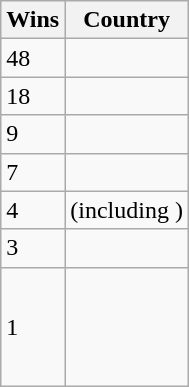<table class="wikitable">
<tr>
<th>Wins</th>
<th>Country</th>
</tr>
<tr>
<td>48</td>
<td></td>
</tr>
<tr>
<td>18</td>
<td></td>
</tr>
<tr>
<td>9</td>
<td></td>
</tr>
<tr>
<td>7</td>
<td><br></td>
</tr>
<tr>
<td>4</td>
<td> (including )</td>
</tr>
<tr>
<td>3</td>
<td><br></td>
</tr>
<tr>
<td>1</td>
<td><br><br><br><br></td>
</tr>
</table>
